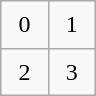<table class="wikitable" style="margin-left:auto;margin-right:auto;text-align:center;width:4em;height:4em;table-layout:fixed;">
<tr>
<td>0</td>
<td>1</td>
</tr>
<tr>
<td>2</td>
<td>3</td>
</tr>
</table>
